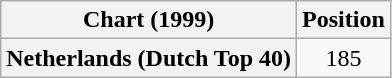<table class="wikitable plainrowheaders" style="text-align:center">
<tr>
<th>Chart (1999)</th>
<th>Position</th>
</tr>
<tr>
<th scope="row">Netherlands (Dutch Top 40)</th>
<td>185</td>
</tr>
</table>
